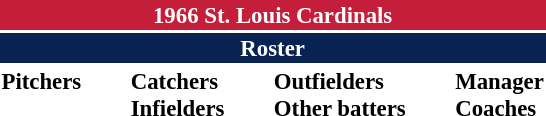<table class="toccolours" style="font-size: 95%;">
<tr>
<th colspan="10" style="background-color: #c41e3a; color: white; text-align: center;">1966 St. Louis Cardinals</th>
</tr>
<tr>
<td colspan="10" style="background-color: #0a2252; color: white; text-align: center;"><strong>Roster</strong></td>
</tr>
<tr>
<td valign="top"><strong>Pitchers</strong><br>
















</td>
<td width="25px"></td>
<td valign="top"><strong>Catchers</strong><br>

<strong>Infielders</strong>









</td>
<td width="25px"></td>
<td valign="top"><strong>Outfielders</strong><br>





<strong>Other batters</strong>
</td>
<td width="25px"></td>
<td valign="top"><strong>Manager</strong><br>
<strong>Coaches</strong>



</td>
</tr>
</table>
